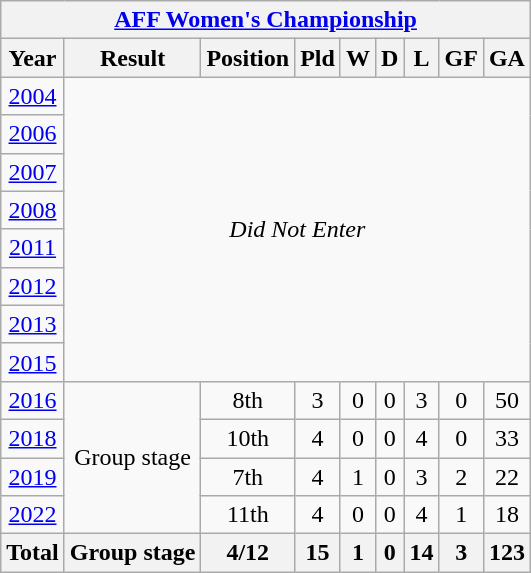<table class="wikitable" style="text-align: center;">
<tr>
<th colspan=9><a href='#'>AFF Women's Championship</a></th>
</tr>
<tr>
<th>Year</th>
<th>Result</th>
<th>Position</th>
<th>Pld</th>
<th>W</th>
<th>D</th>
<th>L</th>
<th>GF</th>
<th>GA</th>
</tr>
<tr>
<td> <a href='#'>2004</a></td>
<td colspan=8 rowspan=8><em>Did Not Enter </em></td>
</tr>
<tr>
<td> <a href='#'>2006</a></td>
</tr>
<tr>
<td> <a href='#'>2007</a></td>
</tr>
<tr>
<td> <a href='#'>2008</a></td>
</tr>
<tr>
<td> <a href='#'>2011</a></td>
</tr>
<tr>
<td> <a href='#'>2012</a></td>
</tr>
<tr>
<td> <a href='#'>2013</a></td>
</tr>
<tr>
<td> <a href='#'>2015</a></td>
</tr>
<tr>
<td> <a href='#'>2016</a></td>
<td rowspan=4>Group stage</td>
<td>8th</td>
<td>3</td>
<td>0</td>
<td>0</td>
<td>3</td>
<td>0</td>
<td>50</td>
</tr>
<tr>
<td> <a href='#'>2018</a></td>
<td>10th</td>
<td>4</td>
<td>0</td>
<td>0</td>
<td>4</td>
<td>0</td>
<td>33</td>
</tr>
<tr>
<td> <a href='#'>2019</a></td>
<td>7th</td>
<td>4</td>
<td>1</td>
<td>0</td>
<td>3</td>
<td>2</td>
<td>22</td>
</tr>
<tr>
<td> <a href='#'>2022</a></td>
<td>11th</td>
<td>4</td>
<td>0</td>
<td>0</td>
<td>4</td>
<td>1</td>
<td>18</td>
</tr>
<tr>
<th><strong>Total</strong></th>
<th>Group stage</th>
<th>4/12</th>
<th><strong>15</strong></th>
<th><strong>1</strong></th>
<th><strong>0</strong></th>
<th><strong>14</strong></th>
<th><strong>3</strong></th>
<th><strong>123</strong></th>
</tr>
</table>
